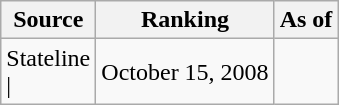<table class="wikitable" style="text-align:center">
<tr>
<th>Source</th>
<th>Ranking</th>
<th>As of</th>
</tr>
<tr>
<td align=left>Stateline<br>| </td>
<td>October 15, 2008</td>
</tr>
</table>
